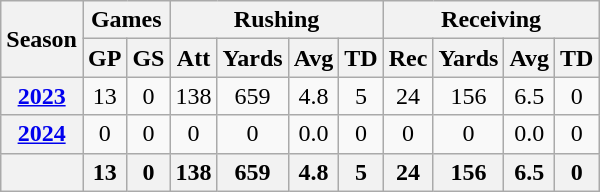<table class="wikitable" style="text-align:center;">
<tr>
<th rowspan="2">Season</th>
<th colspan="2">Games</th>
<th colspan="4">Rushing</th>
<th colspan="4">Receiving</th>
</tr>
<tr>
<th>GP</th>
<th>GS</th>
<th>Att</th>
<th>Yards</th>
<th>Avg</th>
<th>TD</th>
<th>Rec</th>
<th>Yards</th>
<th>Avg</th>
<th>TD</th>
</tr>
<tr>
<th><a href='#'>2023</a></th>
<td>13</td>
<td>0</td>
<td>138</td>
<td>659</td>
<td>4.8</td>
<td>5</td>
<td>24</td>
<td>156</td>
<td>6.5</td>
<td>0</td>
</tr>
<tr>
<th><a href='#'>2024</a></th>
<td>0</td>
<td>0</td>
<td>0</td>
<td>0</td>
<td>0.0</td>
<td>0</td>
<td>0</td>
<td>0</td>
<td>0.0</td>
<td>0</td>
</tr>
<tr>
<th></th>
<th>13</th>
<th>0</th>
<th>138</th>
<th>659</th>
<th>4.8</th>
<th>5</th>
<th>24</th>
<th>156</th>
<th>6.5</th>
<th>0</th>
</tr>
</table>
